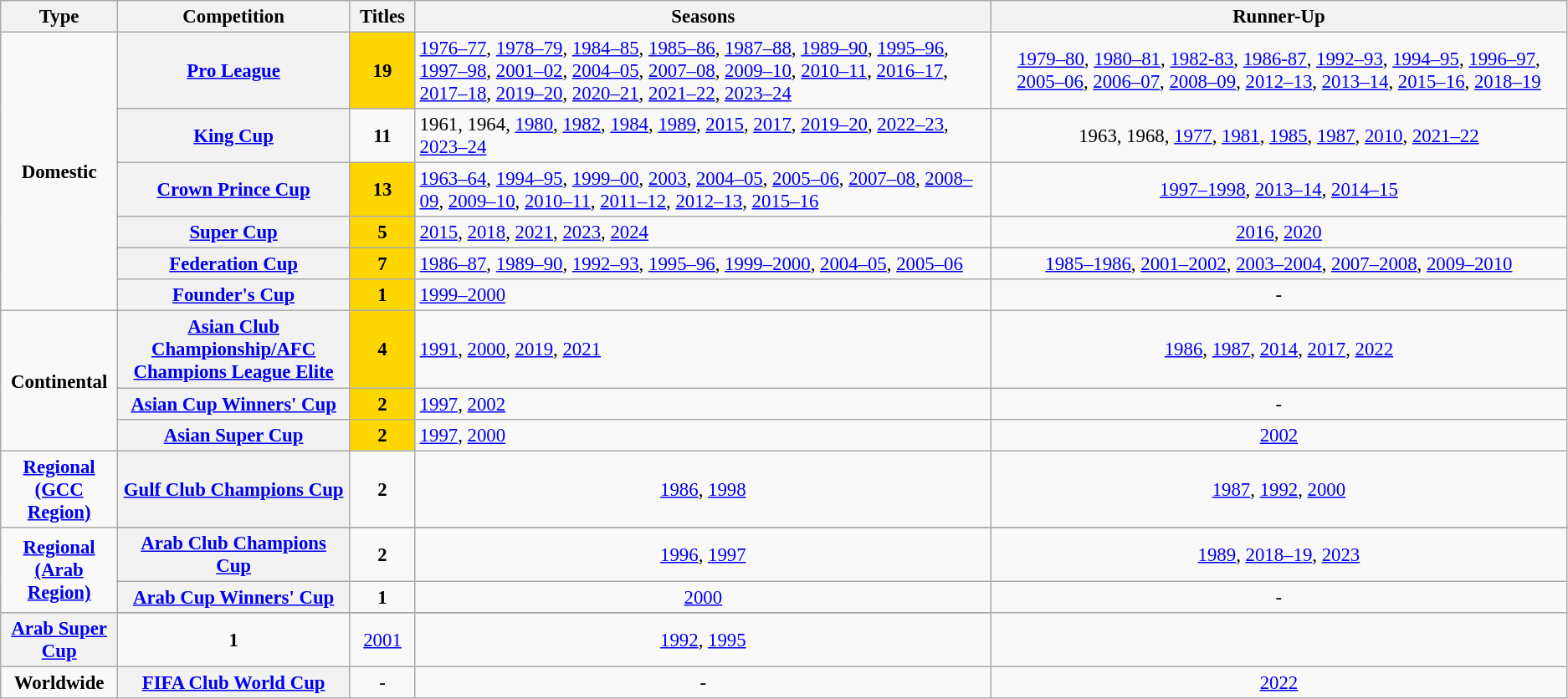<table class="wikitable plainrowheaders" style="font-size:95%; text-align:center;">
<tr>
<th style="width: 1%;">Type</th>
<th style="width: 5%;">Competition</th>
<th style="width: 1%;">Titles</th>
<th style="width: 21%;">Seasons</th>
<th style="width: 21%;">Runner-Up</th>
</tr>
<tr>
<td rowspan="6"><strong>Domestic</strong></td>
<th scope=col><a href='#'>Pro League</a></th>
<td style="background-color:gold"><strong>19</strong></td>
<td align="left"><a href='#'>1976–77</a>, <a href='#'>1978–79</a>, <a href='#'>1984–85</a>, <a href='#'>1985–86</a>, <a href='#'>1987–88</a>, <a href='#'>1989–90</a>, <a href='#'>1995–96</a>, <a href='#'>1997–98</a>, <a href='#'>2001–02</a>, <a href='#'>2004–05</a>, <a href='#'>2007–08</a>, <a href='#'>2009–10</a>, <a href='#'>2010–11</a>, <a href='#'>2016–17</a>, <a href='#'>2017–18</a>, <a href='#'>2019–20</a>, <a href='#'>2020–21</a>, <a href='#'>2021–22</a>, <a href='#'>2023–24</a></td>
<td><a href='#'>1979–80</a>, <a href='#'>1980–81</a>, <a href='#'>1982-83</a>, <a href='#'>1986-87</a>, <a href='#'>1992–93</a>, <a href='#'>1994–95</a>, <a href='#'>1996–97</a>, <a href='#'>2005–06</a>, <a href='#'>2006–07</a>, <a href='#'>2008–09</a>,  <a href='#'>2012–13</a>,  <a href='#'>2013–14</a>,  <a href='#'>2015–16</a>,  <a href='#'>2018–19</a></td>
</tr>
<tr>
<th scope=col><a href='#'>King Cup</a></th>
<td align="center"><strong>11</strong></td>
<td align="left">1961, 1964, <a href='#'>1980</a>, <a href='#'>1982</a>, <a href='#'>1984</a>, <a href='#'>1989</a>, <a href='#'>2015</a>, <a href='#'>2017</a>, <a href='#'>2019–20</a>, <a href='#'>2022–23</a>, <a href='#'>2023–24</a></td>
<td>1963, 1968, <a href='#'>1977</a>, <a href='#'>1981</a>, <a href='#'>1985</a>, <a href='#'>1987</a>, <a href='#'>2010</a>, <a href='#'>2021–22</a></td>
</tr>
<tr>
<th scope=col><a href='#'>Crown Prince Cup</a></th>
<td style="background-color:gold"><strong>13</strong></td>
<td align="left"><a href='#'>1963–64</a>, <a href='#'>1994–95</a>, <a href='#'>1999–00</a>, <a href='#'>2003</a>, <a href='#'>2004–05</a>, <a href='#'>2005–06</a>, <a href='#'>2007–08</a>, <a href='#'>2008–09</a>, <a href='#'>2009–10</a>, <a href='#'>2010–11</a>, <a href='#'>2011–12</a>, <a href='#'>2012–13</a>, <a href='#'>2015–16</a></td>
<td><a href='#'>1997–1998</a>, <a href='#'>2013–14</a>, <a href='#'>2014–15</a></td>
</tr>
<tr>
<th scope=col><a href='#'>Super Cup</a></th>
<td style="background-color:gold"><strong>5</strong></td>
<td align="left"><a href='#'>2015</a>, <a href='#'>2018</a>, <a href='#'>2021</a>, <a href='#'>2023</a>, <a href='#'>2024</a></td>
<td><a href='#'>2016</a>, <a href='#'>2020</a></td>
</tr>
<tr>
<th scope=col><a href='#'>Federation Cup</a></th>
<td style="background-color:gold"><strong>7</strong></td>
<td align="left"><a href='#'>1986–87</a>, <a href='#'>1989–90</a>, <a href='#'>1992–93</a>, <a href='#'>1995–96</a>, <a href='#'>1999–2000</a>, <a href='#'>2004–05</a>, <a href='#'>2005–06</a></td>
<td><a href='#'>1985–1986</a>, <a href='#'>2001–2002</a>, <a href='#'>2003–2004</a>, <a href='#'>2007–2008</a>, <a href='#'>2009–2010</a></td>
</tr>
<tr>
<th scope=col><a href='#'>Founder's Cup</a></th>
<td style="background-color:gold"><strong>1</strong></td>
<td align="left"><a href='#'>1999–2000</a></td>
<td>-</td>
</tr>
<tr>
<td rowspan="3"><strong>Continental</strong></td>
<th scope=col><a href='#'>Asian Club Championship/AFC Champions League Elite</a></th>
<td style="background-color:gold"><strong>4</strong></td>
<td align="left"><a href='#'>1991</a>, <a href='#'>2000</a>, <a href='#'>2019</a>, <a href='#'>2021</a></td>
<td><a href='#'>1986</a>, <a href='#'>1987</a>, <a href='#'>2014</a>, <a href='#'>2017</a>, <a href='#'>2022</a></td>
</tr>
<tr>
<th scope=col><a href='#'>Asian Cup Winners' Cup</a></th>
<td style="background-color:gold"><strong>2</strong></td>
<td align="left"><a href='#'>1997</a>, <a href='#'>2002</a></td>
<td>-</td>
</tr>
<tr>
<th scope=col><a href='#'>Asian Super Cup</a></th>
<td style="background-color:gold"><strong>2</strong></td>
<td align="left"><a href='#'>1997</a>, <a href='#'>2000</a></td>
<td><a href='#'>2002</a></td>
</tr>
<tr>
<td rowspan="1"><strong><a href='#'>Regional (GCC Region)</a></strong></td>
<th scope=col><a href='#'>Gulf Club Champions Cup</a></th>
<td><strong>2</strong></td>
<td><a href='#'>1986</a>, <a href='#'>1998</a></td>
<td><a href='#'>1987</a>, <a href='#'>1992</a>, <a href='#'>2000</a></td>
</tr>
<tr>
<td rowspan="4"><strong><a href='#'>Regional (Arab Region)</a></strong></td>
</tr>
<tr>
<th scope=col><a href='#'>Arab Club Champions Cup</a></th>
<td><strong>2</strong></td>
<td><a href='#'>1996</a>, <a href='#'>1997</a></td>
<td><a href='#'>1989</a>, <a href='#'>2018–19</a>, <a href='#'>2023</a></td>
</tr>
<tr>
<th scope=col><a href='#'>Arab Cup Winners' Cup</a></th>
<td><strong>1</strong></td>
<td><a href='#'>2000</a></td>
<td>-</td>
</tr>
<tr>
</tr>
<tr>
<th scope=col><a href='#'>Arab Super Cup</a></th>
<td><strong>1</strong></td>
<td><a href='#'>2001</a></td>
<td><a href='#'>1992</a>, <a href='#'>1995</a></td>
</tr>
<tr>
<td rowspan="1"><strong>Worldwide</strong></td>
<th scope=col><a href='#'>FIFA Club World Cup</a></th>
<td align="center">-</td>
<td>-</td>
<td><a href='#'>2022</a></td>
</tr>
</table>
